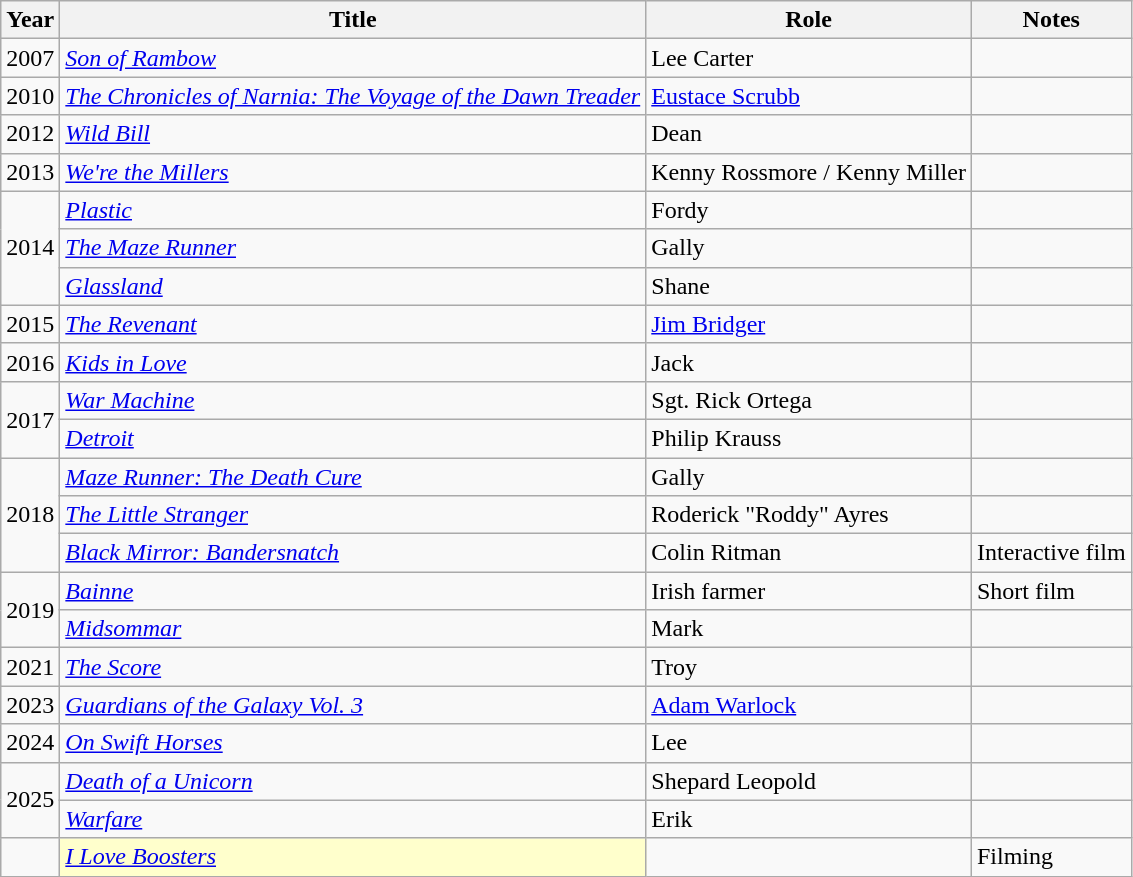<table class="wikitable sortable">
<tr>
<th>Year</th>
<th>Title</th>
<th>Role</th>
<th class="unsortable">Notes</th>
</tr>
<tr>
<td>2007</td>
<td><em><a href='#'>Son of Rambow</a></em></td>
<td>Lee Carter</td>
<td></td>
</tr>
<tr>
<td>2010</td>
<td><em><a href='#'>The Chronicles of Narnia: The Voyage of the Dawn Treader</a></em></td>
<td><a href='#'>Eustace Scrubb</a></td>
<td></td>
</tr>
<tr>
<td>2012</td>
<td><em><a href='#'>Wild Bill</a></em></td>
<td>Dean</td>
<td></td>
</tr>
<tr>
<td>2013</td>
<td><em><a href='#'>We're the Millers</a></em></td>
<td>Kenny Rossmore / Kenny Miller</td>
<td></td>
</tr>
<tr>
<td rowspan="3">2014</td>
<td><em><a href='#'>Plastic</a></em></td>
<td>Fordy</td>
<td></td>
</tr>
<tr>
<td><em><a href='#'>The Maze Runner</a></em></td>
<td>Gally</td>
<td></td>
</tr>
<tr>
<td><em><a href='#'>Glassland</a></em></td>
<td>Shane</td>
<td></td>
</tr>
<tr>
<td>2015</td>
<td><em><a href='#'>The Revenant</a></em></td>
<td><a href='#'>Jim Bridger</a></td>
<td></td>
</tr>
<tr>
<td>2016</td>
<td><em><a href='#'>Kids in Love</a></em></td>
<td>Jack</td>
<td></td>
</tr>
<tr>
<td rowspan="2">2017</td>
<td><em><a href='#'>War Machine</a></em></td>
<td>Sgt. Rick Ortega</td>
<td></td>
</tr>
<tr>
<td><em><a href='#'>Detroit</a></em></td>
<td>Philip Krauss</td>
<td></td>
</tr>
<tr>
<td rowspan="3">2018</td>
<td><em><a href='#'>Maze Runner: The Death Cure</a></em></td>
<td>Gally</td>
<td></td>
</tr>
<tr>
<td><em><a href='#'>The Little Stranger</a></em></td>
<td>Roderick "Roddy" Ayres</td>
<td></td>
</tr>
<tr>
<td><em><a href='#'>Black Mirror: Bandersnatch</a></em></td>
<td>Colin Ritman</td>
<td>Interactive film</td>
</tr>
<tr>
<td rowspan="2">2019</td>
<td><em><a href='#'>Bainne</a></em></td>
<td>Irish farmer</td>
<td>Short film</td>
</tr>
<tr>
<td><em><a href='#'>Midsommar</a></em></td>
<td>Mark</td>
<td></td>
</tr>
<tr>
<td>2021</td>
<td><em><a href='#'>The Score</a></em></td>
<td>Troy</td>
<td></td>
</tr>
<tr>
<td>2023</td>
<td><em><a href='#'>Guardians of the Galaxy Vol. 3</a></em></td>
<td><a href='#'>Adam Warlock</a></td>
<td></td>
</tr>
<tr>
<td>2024</td>
<td><em><a href='#'>On Swift Horses</a></em></td>
<td>Lee</td>
<td></td>
</tr>
<tr>
<td rowspan="2">2025</td>
<td><em><a href='#'>Death of a Unicorn</a></em></td>
<td>Shepard Leopold</td>
<td></td>
</tr>
<tr>
<td><em><a href='#'>Warfare</a></em></td>
<td>Erik</td>
<td></td>
</tr>
<tr>
<td></td>
<td scope="row" style="background:#FFFFCC;"><em><a href='#'>I Love Boosters</a></em> </td>
<td></td>
<td>Filming</td>
</tr>
</table>
